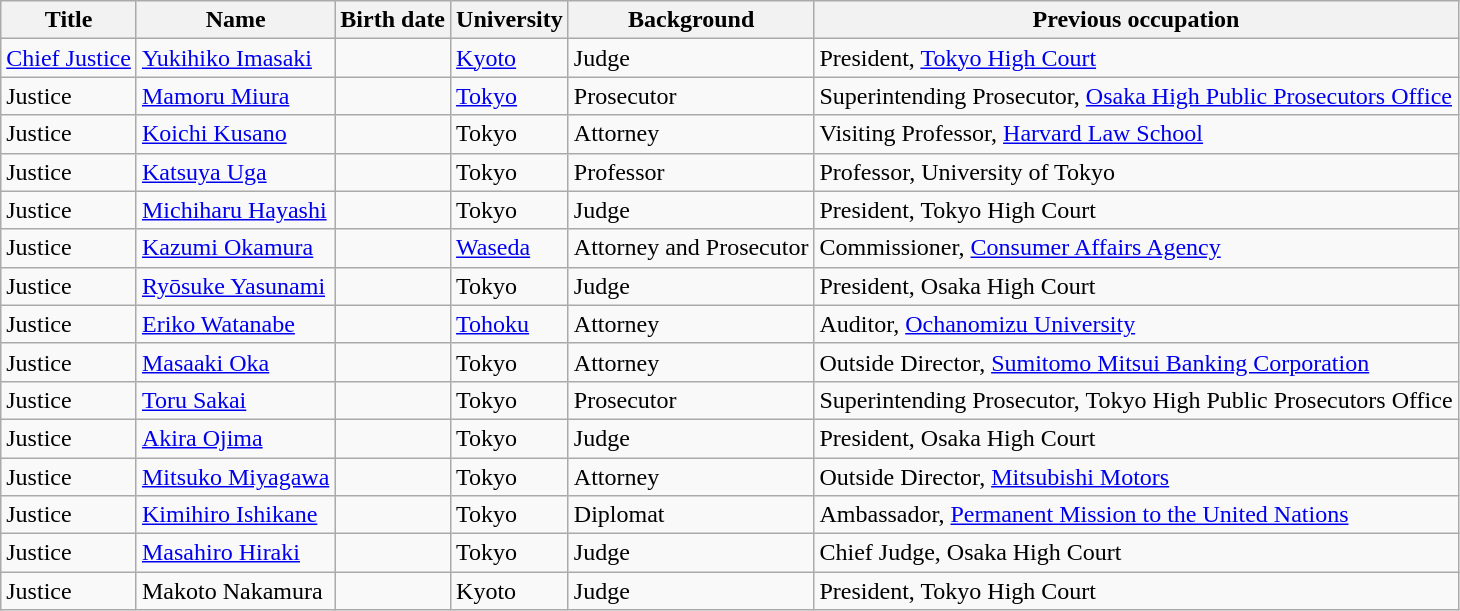<table class="wikitable">
<tr>
<th><strong>Title</strong></th>
<th><strong>Name</strong></th>
<th><strong>Birth date</strong></th>
<th><strong>University</strong></th>
<th><strong>Background</strong></th>
<th><strong>Previous occupation</strong></th>
</tr>
<tr>
<td><a href='#'>Chief Justice</a></td>
<td><a href='#'>Yukihiko Imasaki</a></td>
<td></td>
<td><a href='#'>Kyoto</a></td>
<td>Judge</td>
<td>President, <a href='#'>Tokyo High Court</a></td>
</tr>
<tr>
<td>Justice</td>
<td><a href='#'>Mamoru Miura</a></td>
<td></td>
<td><a href='#'>Tokyo</a></td>
<td>Prosecutor</td>
<td>Superintending Prosecutor, <a href='#'>Osaka High Public Prosecutors Office</a></td>
</tr>
<tr>
<td>Justice</td>
<td><a href='#'>Koichi Kusano</a></td>
<td></td>
<td>Tokyo</td>
<td>Attorney</td>
<td>Visiting Professor, <a href='#'>Harvard Law School</a></td>
</tr>
<tr>
<td>Justice</td>
<td><a href='#'>Katsuya Uga</a></td>
<td></td>
<td>Tokyo</td>
<td>Professor</td>
<td>Professor, University of Tokyo</td>
</tr>
<tr>
<td>Justice</td>
<td><a href='#'>Michiharu Hayashi</a></td>
<td></td>
<td>Tokyo</td>
<td>Judge</td>
<td>President, Tokyo High Court</td>
</tr>
<tr>
<td>Justice</td>
<td><a href='#'>Kazumi Okamura</a></td>
<td></td>
<td><a href='#'>Waseda</a></td>
<td>Attorney and Prosecutor</td>
<td>Commissioner, <a href='#'>Consumer Affairs Agency</a></td>
</tr>
<tr>
<td>Justice</td>
<td><a href='#'>Ryōsuke Yasunami</a></td>
<td></td>
<td>Tokyo</td>
<td>Judge</td>
<td>President, Osaka High Court</td>
</tr>
<tr>
<td>Justice</td>
<td><a href='#'>Eriko Watanabe</a></td>
<td></td>
<td><a href='#'>Tohoku</a></td>
<td>Attorney</td>
<td>Auditor, <a href='#'>Ochanomizu University</a></td>
</tr>
<tr>
<td>Justice</td>
<td><a href='#'>Masaaki Oka</a></td>
<td></td>
<td>Tokyo</td>
<td>Attorney</td>
<td>Outside Director, <a href='#'>Sumitomo Mitsui Banking Corporation</a></td>
</tr>
<tr>
<td>Justice</td>
<td><a href='#'>Toru Sakai</a></td>
<td></td>
<td>Tokyo</td>
<td>Prosecutor</td>
<td>Superintending Prosecutor, Tokyo High Public Prosecutors Office</td>
</tr>
<tr>
<td>Justice</td>
<td><a href='#'>Akira Ojima</a></td>
<td></td>
<td>Tokyo</td>
<td>Judge</td>
<td>President, Osaka High Court</td>
</tr>
<tr>
<td>Justice</td>
<td><a href='#'>Mitsuko Miyagawa</a></td>
<td></td>
<td>Tokyo</td>
<td>Attorney</td>
<td>Outside Director, <a href='#'>Mitsubishi Motors</a></td>
</tr>
<tr>
<td>Justice</td>
<td><a href='#'>Kimihiro Ishikane</a></td>
<td></td>
<td>Tokyo</td>
<td>Diplomat</td>
<td>Ambassador, <a href='#'>Permanent Mission to the United Nations</a></td>
</tr>
<tr>
<td>Justice</td>
<td><a href='#'>Masahiro Hiraki</a></td>
<td></td>
<td>Tokyo</td>
<td>Judge</td>
<td>Chief Judge, Osaka High Court</td>
</tr>
<tr>
<td>Justice</td>
<td>Makoto Nakamura</td>
<td></td>
<td>Kyoto</td>
<td>Judge</td>
<td>President, Tokyo High Court</td>
</tr>
</table>
